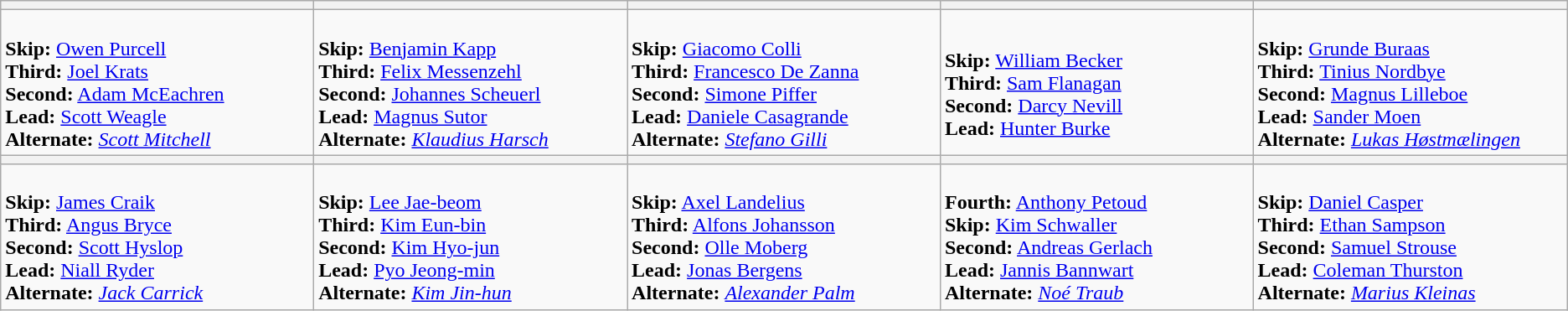<table class=wikitable>
<tr>
<th width=250></th>
<th width=250></th>
<th width=250></th>
<th width=250></th>
<th width=250></th>
</tr>
<tr>
<td><br><strong>Skip:</strong> <a href='#'>Owen Purcell</a><br>
<strong>Third:</strong> <a href='#'>Joel Krats</a><br>
<strong>Second:</strong> <a href='#'>Adam McEachren</a><br>
<strong>Lead:</strong> <a href='#'>Scott Weagle</a><br>
<strong>Alternate:</strong> <em><a href='#'>Scott Mitchell</a></em></td>
<td><br><strong>Skip:</strong> <a href='#'>Benjamin Kapp</a><br>
<strong>Third:</strong> <a href='#'>Felix Messenzehl</a><br>
<strong>Second:</strong> <a href='#'>Johannes Scheuerl</a><br>
<strong>Lead:</strong> <a href='#'>Magnus Sutor</a><br>
<strong>Alternate:</strong> <em><a href='#'>Klaudius Harsch</a></em></td>
<td><br><strong>Skip:</strong> <a href='#'>Giacomo Colli</a><br>
<strong>Third:</strong> <a href='#'>Francesco De Zanna</a><br>
<strong>Second:</strong> <a href='#'>Simone Piffer</a><br>
<strong>Lead:</strong> <a href='#'>Daniele Casagrande</a><br>
<strong>Alternate:</strong> <em><a href='#'>Stefano Gilli</a></em></td>
<td><br><strong>Skip:</strong> <a href='#'>William Becker</a><br>
<strong>Third:</strong> <a href='#'>Sam Flanagan</a><br>
<strong>Second:</strong> <a href='#'>Darcy Nevill</a><br>
<strong>Lead:</strong> <a href='#'>Hunter Burke</a></td>
<td><br><strong>Skip:</strong> <a href='#'>Grunde Buraas</a><br>
<strong>Third:</strong> <a href='#'>Tinius Nordbye</a><br>
<strong>Second:</strong> <a href='#'>Magnus Lilleboe</a><br>
<strong>Lead:</strong> <a href='#'>Sander Moen</a><br>
<strong>Alternate:</strong> <em><a href='#'>Lukas Høstmælingen</a></em></td>
</tr>
<tr>
<th width=250></th>
<th width=250></th>
<th width=250></th>
<th width=250></th>
<th width=250></th>
</tr>
<tr>
<td><br><strong>Skip:</strong> <a href='#'>James Craik</a><br>
<strong>Third:</strong> <a href='#'>Angus Bryce</a><br>
<strong>Second:</strong> <a href='#'>Scott Hyslop</a><br>
<strong>Lead:</strong> <a href='#'>Niall Ryder</a><br>
<strong>Alternate:</strong> <em><a href='#'>Jack Carrick</a></em></td>
<td><br><strong>Skip:</strong> <a href='#'>Lee Jae-beom</a><br>
<strong>Third:</strong> <a href='#'>Kim Eun-bin</a><br>
<strong>Second:</strong> <a href='#'>Kim Hyo-jun</a><br>
<strong>Lead:</strong> <a href='#'>Pyo Jeong-min</a><br>
<strong>Alternate:</strong> <em><a href='#'>Kim Jin-hun</a></em></td>
<td><br><strong>Skip:</strong> <a href='#'>Axel Landelius</a><br>
<strong>Third:</strong> <a href='#'>Alfons Johansson</a><br>
<strong>Second:</strong> <a href='#'>Olle Moberg</a><br>
<strong>Lead:</strong> <a href='#'>Jonas Bergens</a><br>
<strong>Alternate:</strong> <em><a href='#'>Alexander Palm</a></em></td>
<td><br><strong>Fourth:</strong> <a href='#'>Anthony Petoud</a><br>
<strong>Skip:</strong> <a href='#'>Kim Schwaller</a><br>
<strong>Second:</strong> <a href='#'>Andreas Gerlach</a><br>
<strong>Lead:</strong> <a href='#'>Jannis Bannwart</a><br>
<strong>Alternate:</strong> <em><a href='#'>Noé Traub</a></em></td>
<td><br><strong>Skip:</strong> <a href='#'>Daniel Casper</a><br>
<strong>Third:</strong> <a href='#'>Ethan Sampson</a><br>
<strong>Second:</strong> <a href='#'>Samuel Strouse</a><br>
<strong>Lead:</strong> <a href='#'>Coleman Thurston</a><br>
<strong>Alternate:</strong> <em><a href='#'>Marius Kleinas</a></em></td>
</tr>
</table>
